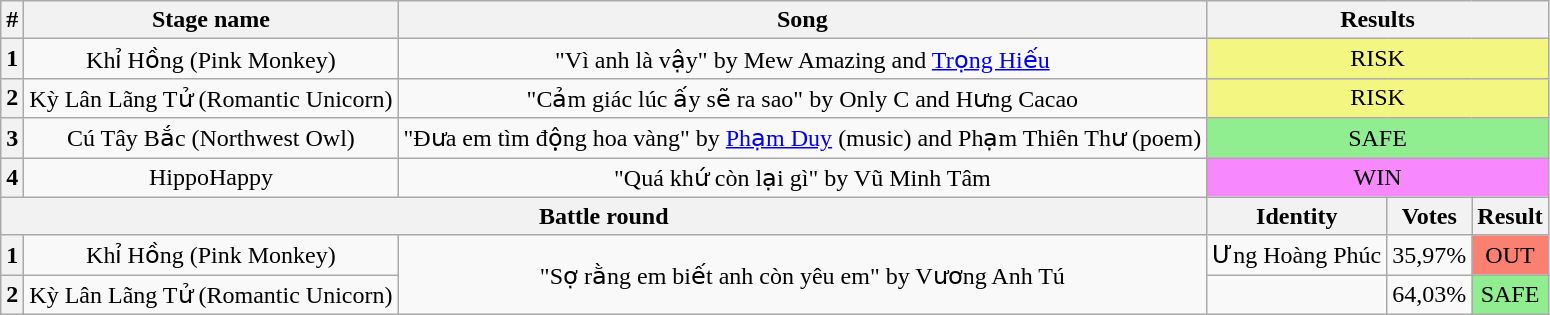<table class="wikitable plainrowheaders" style="text-align: center;">
<tr>
<th>#</th>
<th>Stage name</th>
<th>Song</th>
<th Colspan=3>Results</th>
</tr>
<tr>
<th>1</th>
<td>Khỉ Hồng (Pink Monkey)</td>
<td>"Vì anh là vậy" by Mew Amazing and <a href='#'>Trọng Hiếu</a></td>
<td colspan=3 bgcolor=#F3F781>RISK</td>
</tr>
<tr>
<th>2</th>
<td>Kỳ Lân Lãng Tử (Romantic Unicorn)</td>
<td>"Cảm giác lúc ấy sẽ ra sao" by Only C and Hưng Cacao</td>
<td colspan=3 bgcolor=#F3F781>RISK</td>
</tr>
<tr>
<th>3</th>
<td>Cú Tây Bắc (Northwest Owl)</td>
<td>"Đưa em tìm động hoa vàng" by <a href='#'>Phạm Duy</a> (music) and Phạm Thiên Thư (poem)</td>
<td colspan=3 bgcolor=lightgreen>SAFE</td>
</tr>
<tr>
<th>4</th>
<td>HippoHappy</td>
<td>"Quá khứ còn lại gì" by Vũ Minh Tâm</td>
<td colspan=3 bgcolor=#F888FD>WIN</td>
</tr>
<tr>
<th colspan=3>Battle round</th>
<th>Identity</th>
<th>Votes</th>
<th>Result</th>
</tr>
<tr>
<th>1</th>
<td>Khỉ Hồng (Pink Monkey)</td>
<td rowspan=2>"Sợ rằng em biết anh còn yêu em" by Vương Anh Tú</td>
<td>Ưng Hoàng Phúc</td>
<td>35,97%</td>
<td bgcolor=salmon>OUT</td>
</tr>
<tr>
<th>2</th>
<td>Kỳ Lân Lãng Tử (Romantic Unicorn)</td>
<td></td>
<td>64,03%</td>
<td bgcolor=lightgreen>SAFE</td>
</tr>
</table>
